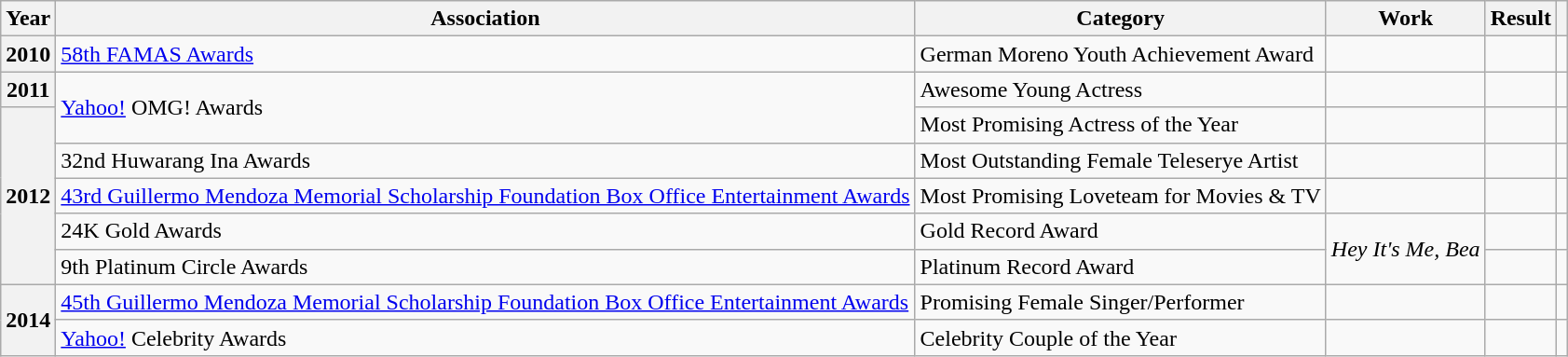<table class="wikitable sortable plainrowheaders">
<tr>
<th scope="col">Year</th>
<th scope="col">Association</th>
<th scope="col">Category</th>
<th scope="col">Work</th>
<th scope="col">Result</th>
<th scope="col" class="unsortable"></th>
</tr>
<tr>
<th scope="row">2010</th>
<td><a href='#'>58th FAMAS Awards</a></td>
<td>German Moreno Youth Achievement Award</td>
<td></td>
<td></td>
<td></td>
</tr>
<tr>
<th scope="row">2011</th>
<td rowspan="2"><a href='#'>Yahoo!</a> OMG! Awards</td>
<td>Awesome Young Actress</td>
<td></td>
<td></td>
<td></td>
</tr>
<tr>
<th scope="row" rowspan="5">2012</th>
<td>Most Promising Actress of the Year</td>
<td></td>
<td></td>
<td></td>
</tr>
<tr>
<td>32nd Huwarang Ina Awards</td>
<td>Most Outstanding Female Teleserye Artist</td>
<td></td>
<td></td>
<td></td>
</tr>
<tr>
<td><a href='#'>43rd Guillermo Mendoza Memorial Scholarship Foundation Box Office Entertainment Awards</a></td>
<td>Most Promising Loveteam for Movies & TV </td>
<td></td>
<td></td>
<td></td>
</tr>
<tr>
<td>24K Gold Awards</td>
<td>Gold Record Award</td>
<td rowspan="2"><em>Hey It's Me, Bea</em></td>
<td></td>
<td></td>
</tr>
<tr>
<td>9th Platinum Circle Awards</td>
<td>Platinum Record Award</td>
<td></td>
<td></td>
</tr>
<tr>
<th scope="row" rowspan="2">2014</th>
<td><a href='#'>45th Guillermo Mendoza Memorial Scholarship Foundation Box Office Entertainment Awards</a></td>
<td>Promising Female Singer/Performer</td>
<td></td>
<td></td>
<td></td>
</tr>
<tr>
<td><a href='#'>Yahoo!</a> Celebrity Awards</td>
<td>Celebrity Couple of the Year </td>
<td></td>
<td></td>
<td></td>
</tr>
</table>
